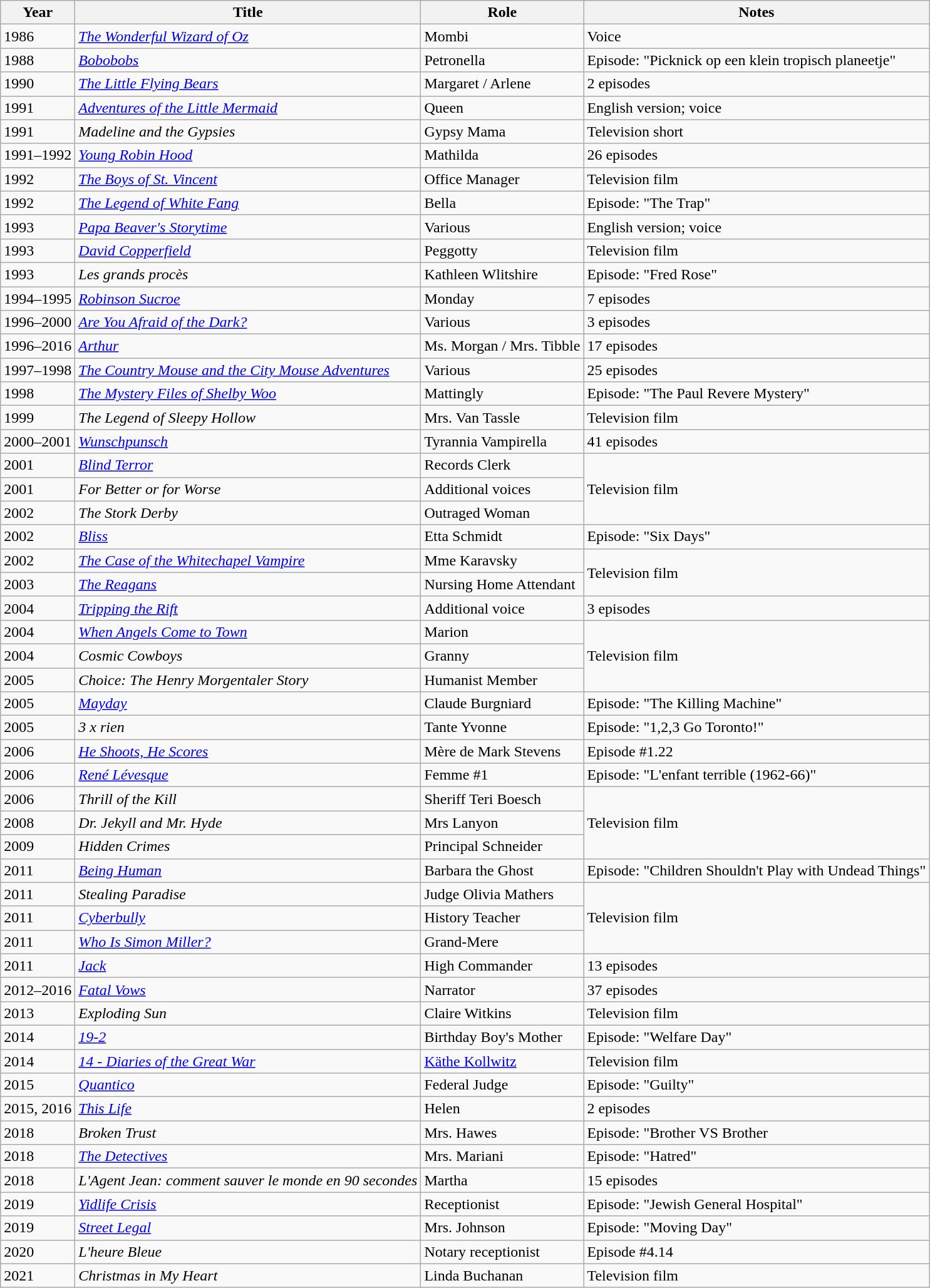<table class="wikitable sortable">
<tr>
<th>Year</th>
<th>Title</th>
<th>Role</th>
<th>Notes</th>
</tr>
<tr>
<td>1986</td>
<td><a href='#'><em>The Wonderful Wizard of Oz</em></a></td>
<td>Mombi</td>
<td>Voice</td>
</tr>
<tr>
<td>1988</td>
<td><em><a href='#'>Bobobobs</a></em></td>
<td>Petronella</td>
<td>Episode: "Picknick op een klein tropisch planeetje"</td>
</tr>
<tr>
<td>1990</td>
<td><em><a href='#'>The Little Flying Bears</a></em></td>
<td>Margaret / Arlene</td>
<td>2 episodes</td>
</tr>
<tr>
<td>1991</td>
<td><em><a href='#'>Adventures of the Little Mermaid</a></em></td>
<td>Queen</td>
<td>English version; voice</td>
</tr>
<tr>
<td>1991</td>
<td><em>Madeline and the Gypsies</em></td>
<td>Gypsy Mama</td>
<td>Television short</td>
</tr>
<tr>
<td>1991–1992</td>
<td><em><a href='#'>Young Robin Hood</a></em></td>
<td>Mathilda</td>
<td>26 episodes</td>
</tr>
<tr>
<td>1992</td>
<td><em><a href='#'>The Boys of St. Vincent</a></em></td>
<td>Office Manager</td>
<td>Television film</td>
</tr>
<tr>
<td>1992</td>
<td><em><a href='#'>The Legend of White Fang</a></em></td>
<td>Bella</td>
<td>Episode: "The Trap"</td>
</tr>
<tr>
<td>1993</td>
<td><em><a href='#'>Papa Beaver's Storytime</a></em></td>
<td>Various</td>
<td>English version; voice</td>
</tr>
<tr>
<td>1993</td>
<td><a href='#'><em>David Copperfield</em></a></td>
<td>Peggotty</td>
<td>Television film</td>
</tr>
<tr>
<td>1993</td>
<td><em>Les grands procès</em></td>
<td>Kathleen Wlitshire</td>
<td>Episode: "Fred Rose"</td>
</tr>
<tr>
<td>1994–1995</td>
<td><em><a href='#'>Robinson Sucroe</a></em></td>
<td>Monday</td>
<td>7 episodes</td>
</tr>
<tr>
<td>1996–2000</td>
<td><em><a href='#'>Are You Afraid of the Dark?</a></em></td>
<td>Various</td>
<td>3 episodes</td>
</tr>
<tr>
<td>1996–2016</td>
<td><a href='#'><em>Arthur</em></a></td>
<td>Ms. Morgan / Mrs. Tibble</td>
<td>17 episodes</td>
</tr>
<tr>
<td>1997–1998</td>
<td><em><a href='#'>The Country Mouse and the City Mouse Adventures</a></em></td>
<td>Various</td>
<td>25 episodes</td>
</tr>
<tr>
<td>1998</td>
<td><em><a href='#'>The Mystery Files of Shelby Woo</a></em></td>
<td>Mattingly</td>
<td>Episode: "The Paul Revere Mystery"</td>
</tr>
<tr>
<td>1999</td>
<td><em>The Legend of Sleepy Hollow</em></td>
<td>Mrs. Van Tassle</td>
<td>Television film</td>
</tr>
<tr>
<td>2000–2001</td>
<td><em><a href='#'>Wunschpunsch</a></em></td>
<td>Tyrannia Vampirella</td>
<td>41 episodes</td>
</tr>
<tr>
<td>2001</td>
<td><em><a href='#'>Blind Terror</a></em></td>
<td>Records Clerk</td>
<td rowspan="3">Television film</td>
</tr>
<tr>
<td>2001</td>
<td><em>For Better or for Worse</em></td>
<td>Additional voices</td>
</tr>
<tr>
<td>2002</td>
<td><em>The Stork Derby</em></td>
<td>Outraged Woman</td>
</tr>
<tr>
<td>2002</td>
<td><a href='#'><em>Bliss</em></a></td>
<td>Etta Schmidt</td>
<td>Episode: "Six Days"</td>
</tr>
<tr>
<td>2002</td>
<td><em><a href='#'>The Case of the Whitechapel Vampire</a></em></td>
<td>Mme Karavsky</td>
<td rowspan="2">Television film</td>
</tr>
<tr>
<td>2003</td>
<td><em><a href='#'>The Reagans</a></em></td>
<td>Nursing Home Attendant</td>
</tr>
<tr>
<td>2004</td>
<td><em><a href='#'>Tripping the Rift</a></em></td>
<td>Additional voice</td>
<td>3 episodes</td>
</tr>
<tr>
<td>2004</td>
<td><em><a href='#'>When Angels Come to Town</a></em></td>
<td>Marion</td>
<td rowspan="3">Television film</td>
</tr>
<tr>
<td>2004</td>
<td><em>Cosmic Cowboys</em></td>
<td>Granny</td>
</tr>
<tr>
<td>2005</td>
<td><em>Choice: The Henry Morgentaler Story</em></td>
<td>Humanist Member</td>
</tr>
<tr>
<td>2005</td>
<td><a href='#'><em>Mayday</em></a></td>
<td>Claude Burgniard</td>
<td>Episode: "The Killing Machine"</td>
</tr>
<tr>
<td>2005</td>
<td><em>3 x rien</em></td>
<td>Tante Yvonne</td>
<td>Episode: "1,2,3 Go Toronto!"</td>
</tr>
<tr>
<td>2006</td>
<td><em><a href='#'>He Shoots, He Scores</a></em></td>
<td>Mère de Mark Stevens</td>
<td>Episode #1.22</td>
</tr>
<tr>
<td>2006</td>
<td><a href='#'><em>René Lévesque</em></a></td>
<td>Femme #1</td>
<td>Episode: "L'enfant terrible (1962-66)"</td>
</tr>
<tr>
<td>2006</td>
<td><em>Thrill of the Kill</em></td>
<td>Sheriff Teri Boesch</td>
<td rowspan="3">Television film</td>
</tr>
<tr>
<td>2008</td>
<td><em>Dr. Jekyll and Mr. Hyde</em></td>
<td>Mrs Lanyon</td>
</tr>
<tr>
<td>2009</td>
<td><em>Hidden Crimes</em></td>
<td>Principal Schneider</td>
</tr>
<tr>
<td>2011</td>
<td><a href='#'><em>Being Human</em></a></td>
<td>Barbara the Ghost</td>
<td>Episode: "Children Shouldn't Play with Undead Things"</td>
</tr>
<tr>
<td>2011</td>
<td><em>Stealing Paradise</em></td>
<td>Judge Olivia Mathers</td>
<td rowspan="3">Television film</td>
</tr>
<tr>
<td>2011</td>
<td><a href='#'><em>Cyberbully</em></a></td>
<td>History Teacher</td>
</tr>
<tr>
<td>2011</td>
<td><em><a href='#'>Who Is Simon Miller?</a></em></td>
<td>Grand-Mere</td>
</tr>
<tr>
<td>2011</td>
<td><a href='#'><em>Jack</em></a></td>
<td>High Commander</td>
<td>13 episodes</td>
</tr>
<tr>
<td>2012–2016</td>
<td><em><a href='#'>Fatal Vows</a></em></td>
<td>Narrator</td>
<td>37 episodes</td>
</tr>
<tr>
<td>2013</td>
<td><em>Exploding Sun</em></td>
<td>Claire Witkins</td>
<td>Television film</td>
</tr>
<tr>
<td>2014</td>
<td><a href='#'><em>19-2</em></a></td>
<td>Birthday Boy's Mother</td>
<td>Episode: "Welfare Day"</td>
</tr>
<tr>
<td>2014</td>
<td><em><a href='#'>14 - Diaries of the Great War</a></em></td>
<td><a href='#'>Käthe Kollwitz</a></td>
<td>Television film</td>
</tr>
<tr>
<td>2015</td>
<td><a href='#'><em>Quantico</em></a></td>
<td>Federal Judge</td>
<td>Episode: "Guilty"</td>
</tr>
<tr>
<td>2015, 2016</td>
<td><a href='#'><em>This Life</em></a></td>
<td>Helen</td>
<td>2 episodes</td>
</tr>
<tr>
<td>2018</td>
<td><em>Broken Trust</em></td>
<td>Mrs. Hawes</td>
<td>Episode: "Brother VS Brother</td>
</tr>
<tr>
<td>2018</td>
<td><a href='#'><em>The Detectives</em></a></td>
<td>Mrs. Mariani</td>
<td>Episode: "Hatred"</td>
</tr>
<tr>
<td>2018</td>
<td><em>L'Agent Jean: comment sauver le monde en 90 secondes</em></td>
<td>Martha</td>
<td>15 episodes</td>
</tr>
<tr>
<td>2019</td>
<td><em><a href='#'>Yidlife Crisis</a></em></td>
<td>Receptionist</td>
<td>Episode: "Jewish General Hospital"</td>
</tr>
<tr>
<td>2019</td>
<td><a href='#'><em>Street Legal</em></a></td>
<td>Mrs. Johnson</td>
<td>Episode: "Moving Day"</td>
</tr>
<tr>
<td>2020</td>
<td><em>L'heure Bleue</em></td>
<td>Notary receptionist</td>
<td>Episode #4.14</td>
</tr>
<tr>
<td>2021</td>
<td><em>Christmas in My Heart</em></td>
<td>Linda Buchanan</td>
<td>Television film</td>
</tr>
</table>
